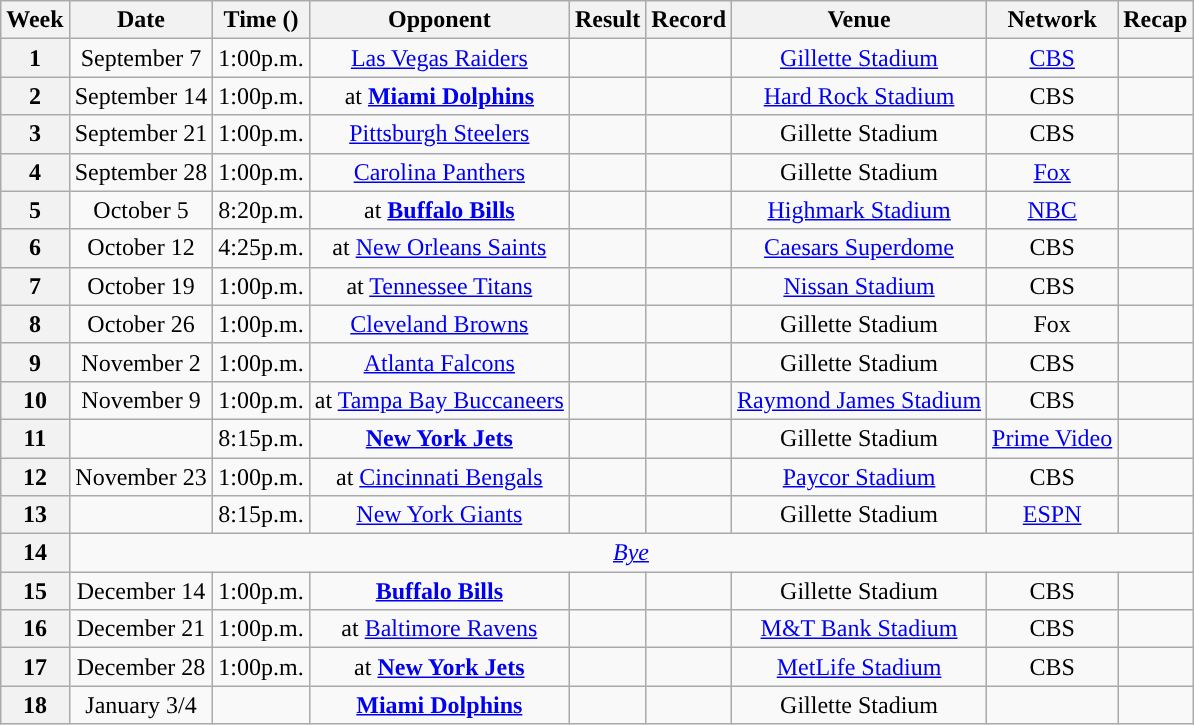<table class="wikitable" style="text-align:center">
<tr>
<th>Week</th>
<th>Date</th>
<th>Time (<a href='#'></a>)</th>
<th>Opponent</th>
<th>Result</th>
<th>Record</th>
<th>Venue</th>
<th>Network</th>
<th>Recap</th>
</tr>
<tr>
<th>1 </th>
<td>September 7</td>
<td>1:00p.m.</td>
<td><a href='#'>Las Vegas Raiders</a></td>
<td></td>
<td></td>
<td><a href='#'>Gillette Stadium</a></td>
<td><a href='#'>CBS</a></td>
<td></td>
</tr>
<tr>
<th>2 </th>
<td>September 14</td>
<td>1:00p.m.</td>
<td>at <strong><a href='#'>Miami Dolphins</a></strong></td>
<td></td>
<td></td>
<td><a href='#'>Hard Rock Stadium</a></td>
<td>CBS</td>
<td></td>
</tr>
<tr>
<th>3 </th>
<td>September 21</td>
<td>1:00p.m.</td>
<td><a href='#'>Pittsburgh Steelers</a></td>
<td></td>
<td></td>
<td>Gillette Stadium</td>
<td>CBS</td>
<td></td>
</tr>
<tr>
<th>4 </th>
<td>September 28</td>
<td>1:00p.m.</td>
<td><a href='#'>Carolina Panthers</a></td>
<td></td>
<td></td>
<td>Gillette Stadium</td>
<td><a href='#'>Fox</a></td>
<td></td>
</tr>
<tr>
<th>5 </th>
<td>October 5</td>
<td>8:20p.m.</td>
<td>at <strong><a href='#'>Buffalo Bills</a></strong></td>
<td></td>
<td></td>
<td><a href='#'>Highmark Stadium</a></td>
<td><a href='#'>NBC</a></td>
<td></td>
</tr>
<tr>
<th>6 </th>
<td>October 12</td>
<td>4:25p.m.</td>
<td>at <a href='#'>New Orleans Saints</a></td>
<td></td>
<td></td>
<td><a href='#'>Caesars Superdome</a></td>
<td>CBS</td>
<td></td>
</tr>
<tr>
<th>7 </th>
<td>October 19</td>
<td>1:00p.m.</td>
<td>at <a href='#'>Tennessee Titans</a></td>
<td></td>
<td></td>
<td><a href='#'>Nissan Stadium</a></td>
<td>CBS</td>
<td></td>
</tr>
<tr>
<th>8 </th>
<td>October 26</td>
<td>1:00p.m.</td>
<td><a href='#'>Cleveland Browns</a></td>
<td></td>
<td></td>
<td>Gillette Stadium</td>
<td>Fox</td>
<td></td>
</tr>
<tr>
<th>9 </th>
<td>November 2</td>
<td>1:00p.m.</td>
<td><a href='#'>Atlanta Falcons</a></td>
<td></td>
<td></td>
<td>Gillette Stadium</td>
<td>CBS</td>
<td></td>
</tr>
<tr>
<th>10 </th>
<td>November 9</td>
<td>1:00p.m.</td>
<td>at <a href='#'>Tampa Bay Buccaneers</a></td>
<td></td>
<td></td>
<td><a href='#'>Raymond James Stadium</a></td>
<td>CBS</td>
<td></td>
</tr>
<tr>
<th>11 </th>
<td></td>
<td>8:15p.m.</td>
<td><strong><a href='#'>New York Jets</a></strong></td>
<td></td>
<td></td>
<td>Gillette Stadium</td>
<td><a href='#'>Prime Video</a></td>
<td></td>
</tr>
<tr>
<th>12 </th>
<td>November 23</td>
<td>1:00p.m.</td>
<td>at <a href='#'>Cincinnati Bengals</a></td>
<td></td>
<td></td>
<td><a href='#'>Paycor Stadium</a></td>
<td>CBS</td>
<td></td>
</tr>
<tr>
<th>13 </th>
<td></td>
<td>8:15p.m.</td>
<td><a href='#'>New York Giants</a></td>
<td></td>
<td></td>
<td>Gillette Stadium</td>
<td><a href='#'>ESPN</a></td>
<td></td>
</tr>
<tr>
<th>14</th>
<td colspan=8><em><a href='#'>Bye</a></em></td>
</tr>
<tr>
<th>15 </th>
<td>December 14</td>
<td>1:00p.m.</td>
<td><strong><a href='#'>Buffalo Bills</a></strong></td>
<td></td>
<td></td>
<td>Gillette Stadium</td>
<td>CBS</td>
<td></td>
</tr>
<tr>
<th>16 </th>
<td>December 21</td>
<td>1:00p.m.</td>
<td>at <a href='#'>Baltimore Ravens</a></td>
<td></td>
<td></td>
<td><a href='#'>M&T Bank Stadium</a></td>
<td>CBS</td>
<td></td>
</tr>
<tr>
<th>17 </th>
<td>December 28</td>
<td>1:00p.m.</td>
<td>at <strong><a href='#'>New York Jets</a></strong></td>
<td></td>
<td></td>
<td><a href='#'>MetLife Stadium</a></td>
<td>CBS</td>
<td></td>
</tr>
<tr>
<th>18 </th>
<td>January 3/4</td>
<td></td>
<td><strong><a href='#'>Miami Dolphins</a></strong></td>
<td></td>
<td></td>
<td>Gillette Stadium</td>
<td></td>
<td></td>
</tr>
</table>
